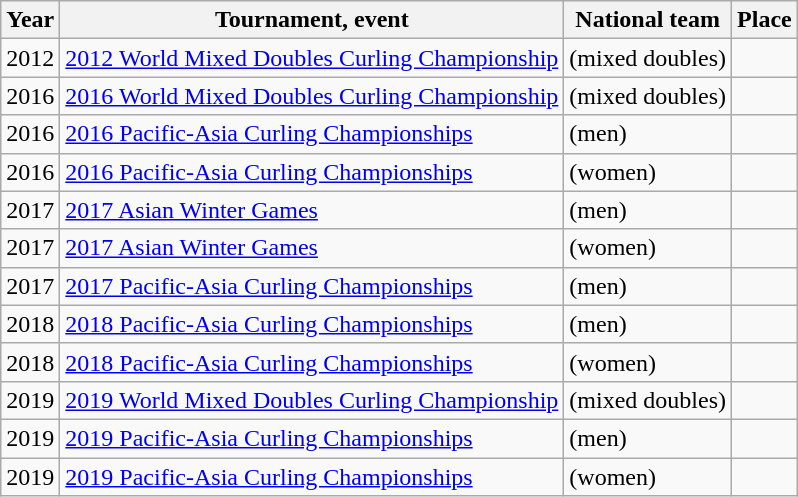<table class="wikitable">
<tr>
<th scope="col">Year</th>
<th scope="col">Tournament, event</th>
<th scope="col">National team</th>
<th scope="col">Place</th>
</tr>
<tr>
<td>2012</td>
<td><a href='#'>2012 World Mixed Doubles Curling Championship</a></td>
<td> (mixed doubles)</td>
<td></td>
</tr>
<tr>
<td>2016</td>
<td><a href='#'>2016 World Mixed Doubles Curling Championship</a></td>
<td> (mixed doubles)</td>
<td></td>
</tr>
<tr>
<td>2016</td>
<td><a href='#'>2016 Pacific-Asia Curling Championships</a></td>
<td> (men)</td>
<td></td>
</tr>
<tr>
<td>2016</td>
<td><a href='#'>2016 Pacific-Asia Curling Championships</a></td>
<td> (women)</td>
<td></td>
</tr>
<tr>
<td>2017</td>
<td><a href='#'>2017 Asian Winter Games</a></td>
<td> (men)</td>
<td></td>
</tr>
<tr>
<td>2017</td>
<td><a href='#'>2017 Asian Winter Games</a></td>
<td> (women)</td>
<td></td>
</tr>
<tr>
<td>2017</td>
<td><a href='#'>2017 Pacific-Asia Curling Championships</a></td>
<td> (men)</td>
<td></td>
</tr>
<tr>
<td>2018</td>
<td><a href='#'>2018 Pacific-Asia Curling Championships</a></td>
<td> (men)</td>
<td></td>
</tr>
<tr>
<td>2018</td>
<td><a href='#'>2018 Pacific-Asia Curling Championships</a></td>
<td> (women)</td>
<td></td>
</tr>
<tr>
<td>2019</td>
<td><a href='#'>2019 World Mixed Doubles Curling Championship</a></td>
<td> (mixed doubles)</td>
<td></td>
</tr>
<tr>
<td>2019</td>
<td><a href='#'>2019 Pacific-Asia Curling Championships</a></td>
<td> (men)</td>
<td></td>
</tr>
<tr>
<td>2019</td>
<td><a href='#'>2019 Pacific-Asia Curling Championships</a></td>
<td> (women)</td>
<td></td>
</tr>
</table>
